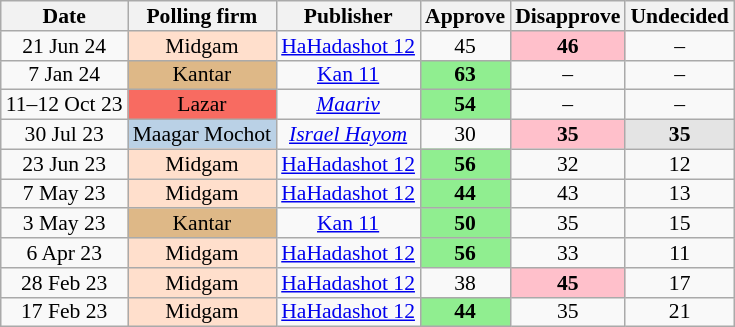<table class="wikitable sortable" style="text-align:center; font-size:90%; line-height:13px">
<tr>
<th>Date</th>
<th>Polling firm</th>
<th>Publisher</th>
<th>Approve</th>
<th>Disapprove</th>
<th>Undecided</th>
</tr>
<tr>
<td data-sort-value=2024-06-21>21 Jun 24</td>
<td style=background:#FFDFCC>Midgam</td>
<td><a href='#'>HaHadashot 12</a></td>
<td>45</td>
<td style=background:pink><strong>46</strong></td>
<td>–</td>
</tr>
<tr>
<td data-sort-value=2024-01-07>7 Jan 24</td>
<td style=background:burlywood>Kantar</td>
<td><a href='#'>Kan 11</a></td>
<td style=background:lightgreen><strong>63</strong></td>
<td>–</td>
<td>–</td>
</tr>
<tr>
<td data-sort-value=2023-10-12>11–12 Oct 23</td>
<td style=background:#F86B61>Lazar</td>
<td><em><a href='#'>Maariv</a></em></td>
<td style=background:lightgreen><strong>54</strong></td>
<td>–</td>
<td>–</td>
</tr>
<tr>
<td data-sort-value=2023-07-30>30 Jul 23</td>
<td style=background:#BAD1E6>Maagar Mochot</td>
<td><em><a href='#'>Israel Hayom</a></em></td>
<td>30</td>
<td style=background:pink><strong>35</strong></td>
<td style=background:#E4E4E4><strong>35</strong>	</td>
</tr>
<tr>
<td data-sort-value=2023-06-23>23 Jun 23</td>
<td style=background:#FFDFCC>Midgam</td>
<td><a href='#'>HaHadashot 12</a></td>
<td style=background:lightgreen><strong>56</strong></td>
<td>32</td>
<td>12</td>
</tr>
<tr>
<td data-sort-value=2023-05-07>7 May 23</td>
<td style=background:#FFDFCC>Midgam</td>
<td><a href='#'>HaHadashot 12</a></td>
<td style=background:lightgreen><strong>44</strong></td>
<td>43</td>
<td>13</td>
</tr>
<tr>
<td data-sort-value=2023-05-03>3 May 23</td>
<td style=background:burlywood>Kantar</td>
<td><a href='#'>Kan 11</a></td>
<td style=background:lightgreen><strong>50</strong></td>
<td>35</td>
<td>15</td>
</tr>
<tr>
<td data-sort-value=2023-04-06>6 Apr 23</td>
<td style=background:#FFDFCC>Midgam</td>
<td><a href='#'>HaHadashot 12</a></td>
<td style=background:lightgreen><strong>56</strong></td>
<td>33</td>
<td>11</td>
</tr>
<tr>
<td data-sort-value=2023-02-28>28 Feb 23</td>
<td style=background:#FFDFCC>Midgam</td>
<td><a href='#'>HaHadashot 12</a></td>
<td>38</td>
<td style=background:pink><strong>45</strong></td>
<td>17</td>
</tr>
<tr>
<td data-sort-value=2023-02-17>17 Feb 23</td>
<td style=background:#FFDFCC>Midgam</td>
<td><a href='#'>HaHadashot 12</a></td>
<td style=background:lightgreen><strong>44</strong></td>
<td>35</td>
<td>21</td>
</tr>
</table>
